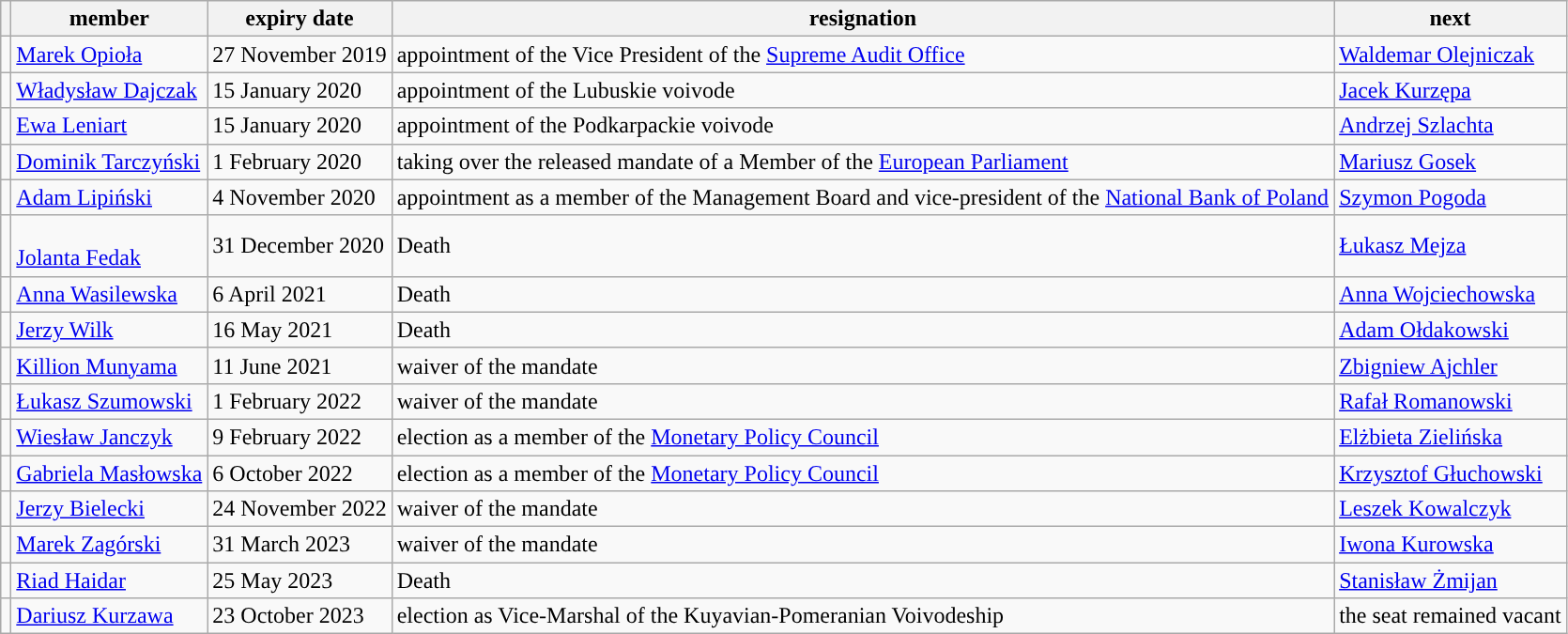<table class="wikitable">
<tr>
<th></th>
<th>member</th>
<th>expiry date</th>
<th>resignation</th>
<th>next</th>
</tr>
<tr>
<td style="background:"></td>
<td><a href='#'>Marek Opioła</a></td>
<td>27 November 2019</td>
<td>appointment of the Vice President of the <a href='#'>Supreme Audit Office</a></td>
<td><a href='#'>Waldemar Olejniczak</a></td>
</tr>
<tr>
<td style="background:"></td>
<td><a href='#'>Władysław Dajczak</a></td>
<td>15 January 2020</td>
<td>appointment of the Lubuskie voivode</td>
<td><a href='#'>Jacek Kurzępa</a></td>
</tr>
<tr>
<td style="background:"></td>
<td><a href='#'>Ewa Leniart</a></td>
<td>15 January 2020</td>
<td>appointment of the Podkarpackie voivode</td>
<td><a href='#'>Andrzej Szlachta</a></td>
</tr>
<tr>
<td style="background:"></td>
<td><a href='#'>Dominik Tarczyński</a></td>
<td>1 February 2020</td>
<td>taking over the released mandate of a Member of the <a href='#'>European Parliament</a></td>
<td><a href='#'>Mariusz Gosek</a></td>
</tr>
<tr>
<td style="background:"></td>
<td><a href='#'>Adam Lipiński</a></td>
<td>4 November 2020</td>
<td>appointment as a member of the Management Board and vice-president of the <a href='#'>National Bank of Poland</a></td>
<td><a href='#'>Szymon Pogoda</a></td>
</tr>
<tr>
<td style="background:"></td>
<td><br><a href='#'>Jolanta Fedak</a></td>
<td>31 December 2020</td>
<td>Death</td>
<td><a href='#'>Łukasz Mejza</a></td>
</tr>
<tr>
<td style="background:"></td>
<td><a href='#'>Anna Wasilewska</a></td>
<td>6 April 2021</td>
<td>Death</td>
<td><a href='#'>Anna Wojciechowska</a></td>
</tr>
<tr>
<td style="background:"></td>
<td><a href='#'>Jerzy Wilk</a></td>
<td>16 May 2021</td>
<td>Death</td>
<td><a href='#'>Adam Ołdakowski</a></td>
</tr>
<tr>
<td style="background:"></td>
<td><a href='#'>Killion Munyama</a></td>
<td>11 June 2021</td>
<td>waiver of the mandate</td>
<td><a href='#'>Zbigniew Ajchler</a></td>
</tr>
<tr>
<td style="background:"></td>
<td><a href='#'>Łukasz Szumowski</a></td>
<td>1 February 2022</td>
<td>waiver of the mandate</td>
<td><a href='#'>Rafał Romanowski</a></td>
</tr>
<tr>
<td style="background:"></td>
<td><a href='#'>Wiesław Janczyk</a></td>
<td>9 February 2022</td>
<td>election as a member of the <a href='#'>Monetary Policy Council</a></td>
<td><a href='#'>Elżbieta Zielińska</a></td>
</tr>
<tr>
<td style="background:"></td>
<td><a href='#'>Gabriela Masłowska</a></td>
<td>6 October 2022</td>
<td>election as a member of the <a href='#'>Monetary Policy Council</a></td>
<td><a href='#'>Krzysztof Głuchowski</a></td>
</tr>
<tr>
<td style="background:"></td>
<td><a href='#'>Jerzy Bielecki</a></td>
<td>24 November 2022</td>
<td>waiver of the mandate</td>
<td><a href='#'>Leszek Kowalczyk</a></td>
</tr>
<tr>
<td style="background:"></td>
<td><a href='#'>Marek Zagórski</a></td>
<td>31 March 2023</td>
<td>waiver of the mandate</td>
<td><a href='#'>Iwona Kurowska</a></td>
</tr>
<tr>
<td style="background:"></td>
<td><a href='#'>Riad Haidar</a></td>
<td>25 May 2023</td>
<td>Death</td>
<td><a href='#'>Stanisław Żmijan</a></td>
</tr>
<tr>
<td style="background:"></td>
<td><a href='#'>Dariusz Kurzawa</a></td>
<td>23 October 2023</td>
<td>election as Vice-Marshal of the Kuyavian-Pomeranian Voivodeship</td>
<td>the seat remained vacant</td>
</tr>
</table>
